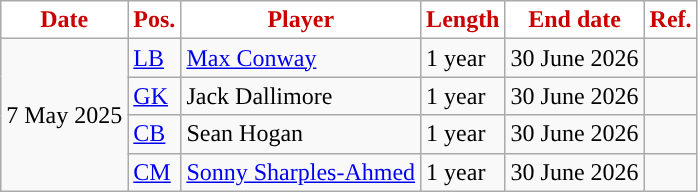<table class="wikitable plainrowheaders sortable">
<tr>
<th style="background:#ffffff;color:#cc0000;">Date</th>
<th style="background:#ffffff;color:#cc0000;">Pos.</th>
<th style="background:#ffffff;color:#cc0000;">Player</th>
<th style="background:#ffffff;color:#cc0000;">Length</th>
<th style="background:#ffffff;color:#cc0000;">End date</th>
<th style="background:#ffffff;color:#cc0000;">Ref.</th>
</tr>
<tr>
<td rowspan="4">7 May 2025</td>
<td><a href='#'>LB</a></td>
<td> <a href='#'>Max Conway</a></td>
<td>1 year</td>
<td>30 June 2026</td>
<td></td>
</tr>
<tr>
<td><a href='#'>GK</a></td>
<td> Jack Dallimore</td>
<td>1 year</td>
<td>30 June 2026</td>
<td></td>
</tr>
<tr>
<td><a href='#'>CB</a></td>
<td> Sean Hogan</td>
<td>1 year</td>
<td>30 June 2026</td>
<td></td>
</tr>
<tr>
<td><a href='#'>CM</a></td>
<td> <a href='#'>Sonny Sharples-Ahmed</a></td>
<td>1 year</td>
<td>30 June 2026</td>
<td></td>
</tr>
</table>
